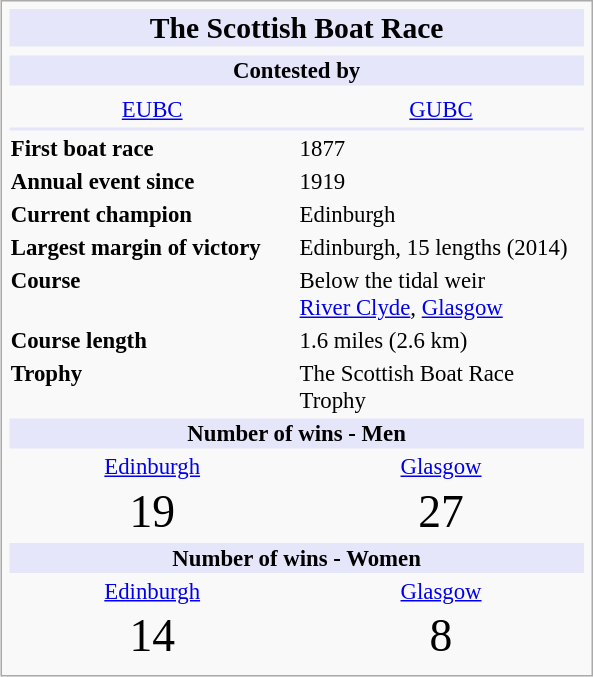<table class="infobox" style="width: 26em; font-size: 95%;">
<tr>
<td colspan="2" style="text-align: center; font-size: 130%;background:lavender;"><strong>The Scottish Boat Race</strong><br><small></small></td>
</tr>
<tr>
<td colspan="2" style="width:100%; vertical-align:middle; text-align:center;"></td>
</tr>
<tr>
<td colspan="2" style="text-align: center; font-size: 100%; background:lavender;"><strong>Contested by</strong></td>
</tr>
<tr>
<td style="width:50%; vertical-align:middle; text-align:center;"></td>
<td style="width:50%; vertical-align:middle; text-align:center;"></td>
</tr>
<tr>
<td style="text-align:center;"><a href='#'>EUBC</a></td>
<td style="text-align:center;"><a href='#'>GUBC</a></td>
</tr>
<tr>
<td colspan="2" style="text-align: center; font-size: 100%; background:lavender;"></td>
</tr>
<tr>
<td><strong>First boat race</strong></td>
<td>1877</td>
</tr>
<tr>
<td><strong>Annual event since</strong></td>
<td>1919</td>
</tr>
<tr>
<td><strong>Current champion</strong></td>
<td>Edinburgh</td>
</tr>
<tr>
<td><strong>Largest margin of victory</strong></td>
<td>Edinburgh, 15 lengths (2014)</td>
</tr>
<tr>
<td><strong>Course</strong></td>
<td>Below the tidal weir<br><a href='#'>River Clyde</a>, <a href='#'>Glasgow</a></td>
</tr>
<tr>
<td><strong>Course length</strong></td>
<td>1.6 miles (2.6 km)</td>
</tr>
<tr>
<td><strong>Trophy</strong></td>
<td>The Scottish Boat Race Trophy</td>
</tr>
<tr>
<td colspan="2" style="text-align: center; font-size: 100%; background:lavender;"><strong>Number of wins - Men</strong></td>
</tr>
<tr>
<td style="text-align:center;"><a href='#'>Edinburgh</a></td>
<td style="text-align:center;"><a href='#'>Glasgow</a></td>
</tr>
<tr>
<td style="text-align:center;font-size: 200%;">19</td>
<td style="text-align:center;font-size: 200%;">27</td>
</tr>
<tr>
<td colspan="2" style="text-align: center; font-size: 100%; background:lavender;"><strong>Number of wins - Women</strong></td>
</tr>
<tr>
<td style="text-align:center;"><a href='#'>Edinburgh</a></td>
<td style="text-align:center;"><a href='#'>Glasgow</a></td>
</tr>
<tr>
<td style="text-align:center;font-size: 200%;">14</td>
<td style="text-align:center;font-size: 200%;">8</td>
</tr>
<tr>
</tr>
</table>
